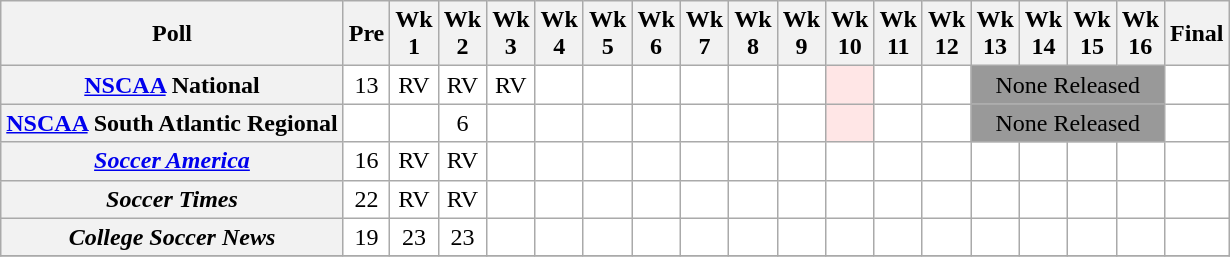<table class="wikitable" style="white-space:nowrap;text-align:center;">
<tr>
<th>Poll</th>
<th>Pre</th>
<th>Wk<br>1</th>
<th>Wk<br>2</th>
<th>Wk<br>3</th>
<th>Wk<br>4</th>
<th>Wk<br>5</th>
<th>Wk<br>6</th>
<th>Wk<br>7</th>
<th>Wk<br>8</th>
<th>Wk<br>9</th>
<th>Wk<br>10</th>
<th>Wk<br>11</th>
<th>Wk<br>12</th>
<th>Wk<br>13</th>
<th>Wk<br>14</th>
<th>Wk<br>15</th>
<th>Wk<br>16</th>
<th>Final<br></th>
</tr>
<tr>
<th><a href='#'>NSCAA</a> National</th>
<td style="background:#FFFFFF;">13</td>
<td style="background:#FFFFFF;">RV</td>
<td style="background:#FFFFFF;">RV</td>
<td style="background:#FFFFFF;">RV</td>
<td style="background:#FFFFFF;"></td>
<td style="background:#FFFFFF;"></td>
<td style="background:#FFFFFF;"></td>
<td style="background:#FFFFFF;"></td>
<td style="background:#FFFFFF;"></td>
<td style="background:#FFFFFF;"></td>
<td style="background:#FFE6E6;"></td>
<td style="background:#FFFFFF;"></td>
<td style="background:#FFFFFF;"></td>
<td colspan=4 style="background:#999;">None Released</td>
<td style="background:#FFFFFF;"></td>
</tr>
<tr>
<th><a href='#'>NSCAA</a> South Atlantic Regional</th>
<td style="background:#FFFFFF;"></td>
<td style="background:#FFFFFF;"></td>
<td style="background:#FFFFFF;">6</td>
<td style="background:#FFFFFF;"></td>
<td style="background:#FFFFFF;"></td>
<td style="background:#FFFFFF;"></td>
<td style="background:#FFFFFF;"></td>
<td style="background:#FFFFFF;"></td>
<td style="background:#FFFFFF;"></td>
<td style="background:#FFFFFF;"></td>
<td style="background:#FFE6E6;"></td>
<td style="background:#FFFFFF;"></td>
<td style="background:#FFFFFF;"></td>
<td colspan=4 style="background:#999;">None Released</td>
<td style="background:#FFFFFF;"></td>
</tr>
<tr>
<th><em><a href='#'>Soccer America</a></em></th>
<td style="background:#FFFFFF;">16</td>
<td style="background:#FFFFFF;">RV</td>
<td style="background:#FFFFFF;">RV</td>
<td style="background:#FFFFFF;"></td>
<td style="background:#FFFFFF;"></td>
<td style="background:#FFFFFF;"></td>
<td style="background:#FFFFFF;"></td>
<td style="background:#FFFFFF;"></td>
<td style="background:#FFFFFF;"></td>
<td style="background:#FFFFFF;"></td>
<td style="background:#FFFFFF;"></td>
<td style="background:#FFFFFF;"></td>
<td style="background:#FFFFFF;"></td>
<td style="background:#FFFFFF;"></td>
<td style="background:#FFFFFF;"></td>
<td style="background:#FFFFFF;"></td>
<td style="background:#FFFFFF;"></td>
<td style="background:#FFFFFF;"></td>
</tr>
<tr>
<th><em>Soccer Times</em></th>
<td style="background:#FFFFFF;">22</td>
<td style="background:#FFFFFF;">RV</td>
<td style="background:#FFFFFF;">RV</td>
<td style="background:#FFFFFF;"></td>
<td style="background:#FFFFFF;"></td>
<td style="background:#FFFFFF;"></td>
<td style="background:#FFFFFF;"></td>
<td style="background:#FFFFFF;"></td>
<td style="background:#FFFFFF;"></td>
<td style="background:#FFFFFF;"></td>
<td style="background:#FFFFFF;"></td>
<td style="background:#FFFFFF;"></td>
<td style="background:#FFFFFF;"></td>
<td style="background:#FFFFFF;"></td>
<td style="background:#FFFFFF;"></td>
<td style="background:#FFFFFF;"></td>
<td style="background:#FFFFFF;"></td>
<td style="background:#FFFFFF;"></td>
</tr>
<tr>
<th><em>College Soccer News</em></th>
<td style="background:#FFFFFF;">19</td>
<td style="background:#FFFFFF;">23</td>
<td style="background:#FFFFFF;">23</td>
<td style="background:#FFFFFF;"></td>
<td style="background:#FFFFFF;"></td>
<td style="background:#FFFFFF;"></td>
<td style="background:#FFFFFF;"></td>
<td style="background:#FFFFFF;"></td>
<td style="background:#FFFFFF;"></td>
<td style="background:#FFFFFF;"></td>
<td style="background:#FFFFFF;"></td>
<td style="background:#FFFFFF;"></td>
<td style="background:#FFFFFF;"></td>
<td style="background:#FFFFFF;"></td>
<td style="background:#FFFFFF;"></td>
<td style="background:#FFFFFF;"></td>
<td style="background:#FFFFFF;"></td>
<td style="background:#FFFFFF;"></td>
</tr>
<tr>
</tr>
</table>
